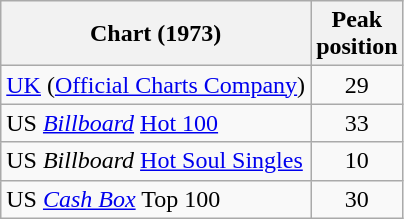<table class="wikitable sortable">
<tr>
<th>Chart (1973)</th>
<th>Peak<br>position</th>
</tr>
<tr>
<td><a href='#'>UK</a> (<a href='#'>Official Charts Company</a>)</td>
<td style="text-align:center;">29</td>
</tr>
<tr>
<td>US <em><a href='#'>Billboard</a></em> <a href='#'>Hot 100</a></td>
<td style="text-align:center;">33</td>
</tr>
<tr>
<td>US <em>Billboard</em> <a href='#'>Hot Soul Singles</a></td>
<td style="text-align:center;">10</td>
</tr>
<tr>
<td>US <a href='#'><em>Cash Box</em></a> Top 100</td>
<td style="text-align:center;">30</td>
</tr>
</table>
